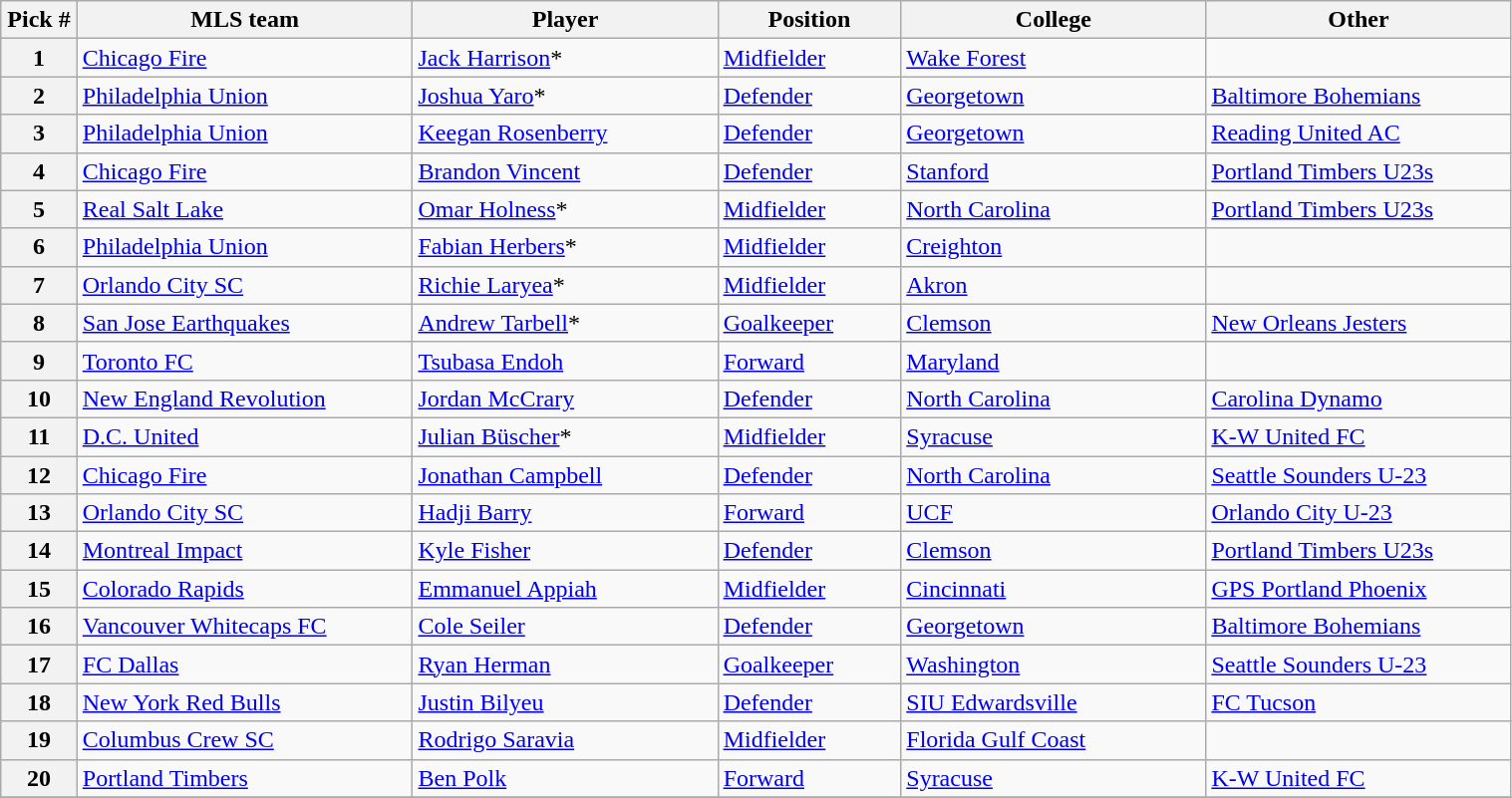<table class="wikitable sortable" style="width:80%">
<tr>
<th width=5%>Pick #</th>
<th width=22%>MLS team</th>
<th width=20%>Player</th>
<th width=12%>Position</th>
<th width=20%>College</th>
<th width=20%>Other</th>
</tr>
<tr>
<th>1</th>
<td><a href='#'>Chicago Fire</a></td>
<td> <a href='#'>Jack Harrison</a>*</td>
<td><a href='#'>Midfielder</a></td>
<td><a href='#'>Wake Forest</a></td>
<td></td>
</tr>
<tr>
<th>2</th>
<td><a href='#'>Philadelphia Union</a></td>
<td> <a href='#'>Joshua Yaro</a>*</td>
<td><a href='#'>Defender</a></td>
<td><a href='#'>Georgetown</a></td>
<td><a href='#'>Baltimore Bohemians</a></td>
</tr>
<tr>
<th>3</th>
<td><a href='#'>Philadelphia Union</a></td>
<td> <a href='#'>Keegan Rosenberry</a></td>
<td><a href='#'>Defender</a></td>
<td><a href='#'>Georgetown</a></td>
<td><a href='#'>Reading United AC</a></td>
</tr>
<tr>
<th>4</th>
<td><a href='#'>Chicago Fire</a></td>
<td> <a href='#'>Brandon Vincent</a></td>
<td><a href='#'>Defender</a></td>
<td><a href='#'>Stanford</a></td>
<td><a href='#'>Portland Timbers U23s</a></td>
</tr>
<tr>
<th>5</th>
<td><a href='#'>Real Salt Lake</a></td>
<td> <a href='#'>Omar Holness</a>*</td>
<td><a href='#'>Midfielder</a></td>
<td><a href='#'>North Carolina</a></td>
<td><a href='#'>Portland Timbers U23s</a></td>
</tr>
<tr>
<th>6</th>
<td><a href='#'>Philadelphia Union</a></td>
<td> <a href='#'>Fabian Herbers</a>*</td>
<td><a href='#'>Midfielder</a></td>
<td><a href='#'>Creighton</a></td>
<td></td>
</tr>
<tr>
<th>7</th>
<td><a href='#'>Orlando City SC</a></td>
<td> <a href='#'>Richie Laryea</a>*</td>
<td><a href='#'>Midfielder</a></td>
<td><a href='#'>Akron</a></td>
<td></td>
</tr>
<tr>
<th>8</th>
<td><a href='#'>San Jose Earthquakes</a></td>
<td> <a href='#'>Andrew Tarbell</a>*</td>
<td><a href='#'>Goalkeeper</a></td>
<td><a href='#'>Clemson</a></td>
<td><a href='#'>New Orleans Jesters</a></td>
</tr>
<tr>
<th>9</th>
<td><a href='#'>Toronto FC</a></td>
<td> <a href='#'>Tsubasa Endoh</a></td>
<td><a href='#'>Forward</a></td>
<td><a href='#'>Maryland</a></td>
<td></td>
</tr>
<tr>
<th>10</th>
<td><a href='#'>New England Revolution</a></td>
<td> <a href='#'>Jordan McCrary</a></td>
<td><a href='#'>Defender</a></td>
<td><a href='#'>North Carolina</a></td>
<td><a href='#'>Carolina Dynamo</a></td>
</tr>
<tr>
<th>11</th>
<td><a href='#'>D.C. United</a></td>
<td> <a href='#'>Julian Büscher</a>*</td>
<td><a href='#'>Midfielder</a></td>
<td><a href='#'>Syracuse</a></td>
<td><a href='#'>K-W United FC</a></td>
</tr>
<tr>
<th>12</th>
<td><a href='#'>Chicago Fire</a></td>
<td> <a href='#'>Jonathan Campbell</a></td>
<td><a href='#'>Defender</a></td>
<td><a href='#'>North Carolina</a></td>
<td><a href='#'>Seattle Sounders U-23</a></td>
</tr>
<tr>
<th>13</th>
<td><a href='#'>Orlando City SC</a></td>
<td> <a href='#'>Hadji Barry</a></td>
<td><a href='#'>Forward</a></td>
<td><a href='#'>UCF</a></td>
<td><a href='#'>Orlando City U-23</a></td>
</tr>
<tr>
<th>14</th>
<td><a href='#'>Montreal Impact</a></td>
<td> <a href='#'>Kyle Fisher</a></td>
<td><a href='#'>Defender</a></td>
<td><a href='#'>Clemson</a></td>
<td><a href='#'>Portland Timbers U23s</a></td>
</tr>
<tr>
<th>15</th>
<td><a href='#'>Colorado Rapids</a></td>
<td> <a href='#'>Emmanuel Appiah</a></td>
<td><a href='#'>Midfielder</a></td>
<td><a href='#'>Cincinnati</a></td>
<td><a href='#'>GPS Portland Phoenix</a></td>
</tr>
<tr>
<th>16</th>
<td><a href='#'>Vancouver Whitecaps FC</a></td>
<td> <a href='#'>Cole Seiler</a></td>
<td><a href='#'>Defender</a></td>
<td><a href='#'>Georgetown</a></td>
<td><a href='#'>Baltimore Bohemians</a></td>
</tr>
<tr>
<th>17</th>
<td><a href='#'>FC Dallas</a></td>
<td> <a href='#'>Ryan Herman</a></td>
<td><a href='#'>Goalkeeper</a></td>
<td><a href='#'>Washington</a></td>
<td><a href='#'>Seattle Sounders U-23</a></td>
</tr>
<tr>
<th>18</th>
<td><a href='#'>New York Red Bulls</a></td>
<td> <a href='#'>Justin Bilyeu</a></td>
<td><a href='#'>Defender</a></td>
<td><a href='#'>SIU Edwardsville</a></td>
<td><a href='#'>FC Tucson</a></td>
</tr>
<tr>
<th>19</th>
<td><a href='#'>Columbus Crew SC</a></td>
<td> <a href='#'>Rodrigo Saravia</a></td>
<td><a href='#'>Midfielder</a></td>
<td><a href='#'>Florida Gulf Coast</a></td>
<td></td>
</tr>
<tr>
<th>20</th>
<td><a href='#'>Portland Timbers</a></td>
<td> <a href='#'>Ben Polk</a></td>
<td><a href='#'>Forward</a></td>
<td><a href='#'>Syracuse</a></td>
<td><a href='#'>K-W United FC</a></td>
</tr>
<tr>
</tr>
</table>
